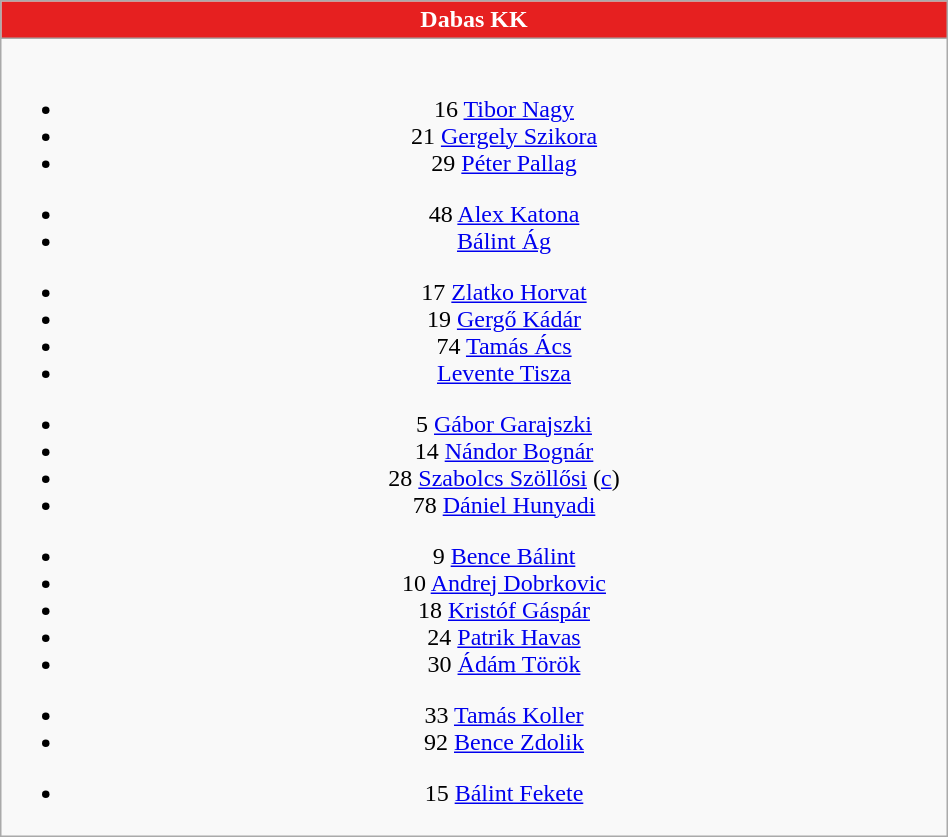<table class="wikitable" style="font-size:100%; text-align:center; width:50%">
<tr>
<th colspan=5 style="background-color:#E62020;color:white;text-align:center;"> Dabas KK</th>
</tr>
<tr>
<td><br>
<ul><li>16  <a href='#'>Tibor Nagy</a></li><li>21  <a href='#'>Gergely Szikora</a></li><li>29  <a href='#'>Péter Pallag</a></li></ul><ul><li>48  <a href='#'>Alex Katona</a></li><li>  <a href='#'>Bálint Ág</a></li></ul><ul><li>17  <a href='#'>Zlatko Horvat</a></li><li>19  <a href='#'>Gergő Kádár</a></li><li>74  <a href='#'>Tamás Ács</a></li><li>  <a href='#'>Levente Tisza</a></li></ul><ul><li>5  <a href='#'>Gábor Garajszki</a></li><li>14  <a href='#'>Nándor Bognár</a></li><li>28  <a href='#'>Szabolcs Szöllősi</a> (<a href='#'>c</a>)</li><li>78  <a href='#'>Dániel Hunyadi</a></li></ul><ul><li>9  <a href='#'>Bence Bálint</a></li><li>10  <a href='#'>Andrej Dobrkovic</a></li><li>18  <a href='#'>Kristóf Gáspár</a></li><li>24  <a href='#'>Patrik Havas</a></li><li>30  <a href='#'>Ádám Török</a></li></ul><ul><li>33  <a href='#'>Tamás Koller</a></li><li>92  <a href='#'>Bence Zdolik</a></li></ul><ul><li>15  <a href='#'>Bálint Fekete</a></li></ul></td>
</tr>
</table>
